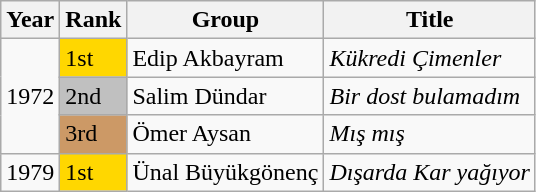<table class="sortable wikitable">
<tr>
<th>Year</th>
<th>Rank</th>
<th>Group</th>
<th>Title</th>
</tr>
<tr>
<td rowspan=3>1972</td>
<td bgcolor=gold>1st</td>
<td>Edip Akbayram</td>
<td><em>Kükredi Çimenler</em></td>
</tr>
<tr>
<td bgcolor=silver>2nd</td>
<td>Salim Dündar</td>
<td><em>Bir dost bulamadım</em></td>
</tr>
<tr>
<td bgcolor=cc9966>3rd</td>
<td>Ömer Aysan</td>
<td><em>Mış mış</em></td>
</tr>
<tr>
<td>1979</td>
<td bgcolor=gold>1st</td>
<td>Ünal Büyükgönenç</td>
<td><em>Dışarda Kar yağıyor</em></td>
</tr>
</table>
